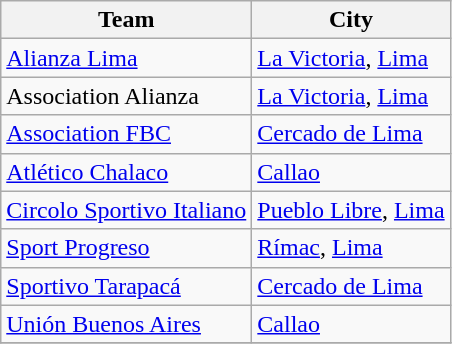<table class="wikitable sortable">
<tr>
<th>Team</th>
<th>City</th>
</tr>
<tr>
<td><a href='#'>Alianza Lima</a></td>
<td><a href='#'>La Victoria</a>, <a href='#'>Lima</a></td>
</tr>
<tr>
<td>Association Alianza</td>
<td><a href='#'>La Victoria</a>, <a href='#'>Lima</a></td>
</tr>
<tr>
<td><a href='#'>Association FBC</a></td>
<td><a href='#'>Cercado de Lima</a></td>
</tr>
<tr>
<td><a href='#'>Atlético Chalaco</a></td>
<td><a href='#'>Callao</a></td>
</tr>
<tr>
<td><a href='#'>Circolo Sportivo Italiano</a></td>
<td><a href='#'>Pueblo Libre</a>, <a href='#'>Lima</a></td>
</tr>
<tr>
<td><a href='#'>Sport Progreso</a></td>
<td><a href='#'>Rímac</a>, <a href='#'>Lima</a></td>
</tr>
<tr>
<td><a href='#'>Sportivo Tarapacá</a></td>
<td><a href='#'>Cercado de Lima</a></td>
</tr>
<tr>
<td><a href='#'>Unión Buenos Aires</a></td>
<td><a href='#'>Callao</a></td>
</tr>
<tr>
</tr>
</table>
